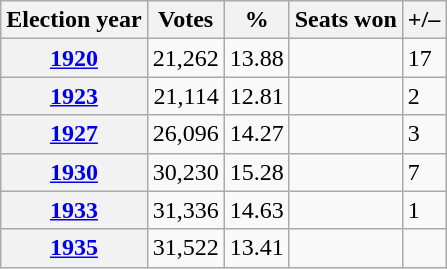<table class=wikitable style="text-align: right;">
<tr>
<th>Election year</th>
<th>Votes</th>
<th>%</th>
<th>Seats won</th>
<th>+/–</th>
</tr>
<tr>
<th><a href='#'>1920</a></th>
<td>21,262</td>
<td>13.88</td>
<td align=left></td>
<td align=left> 17</td>
</tr>
<tr>
<th><a href='#'>1923</a></th>
<td>21,114</td>
<td>12.81</td>
<td align=left></td>
<td align=left> 2</td>
</tr>
<tr>
<th><a href='#'>1927</a></th>
<td>26,096</td>
<td>14.27</td>
<td align=left></td>
<td align=left> 3</td>
</tr>
<tr>
<th><a href='#'>1930</a></th>
<td>30,230</td>
<td>15.28</td>
<td align=left></td>
<td align=left> 7</td>
</tr>
<tr>
<th><a href='#'>1933</a></th>
<td>31,336</td>
<td>14.63</td>
<td align=left></td>
<td align=left> 1</td>
</tr>
<tr>
<th><a href='#'>1935</a></th>
<td>31,522</td>
<td>13.41</td>
<td align=left></td>
<td align=left></td>
</tr>
</table>
